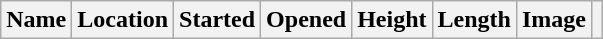<table class="wikitable">
<tr>
<th>Name</th>
<th>Location</th>
<th>Started</th>
<th>Opened</th>
<th>Height</th>
<th>Length</th>
<th>Image</th>
<th><br>









</th>
</tr>
</table>
